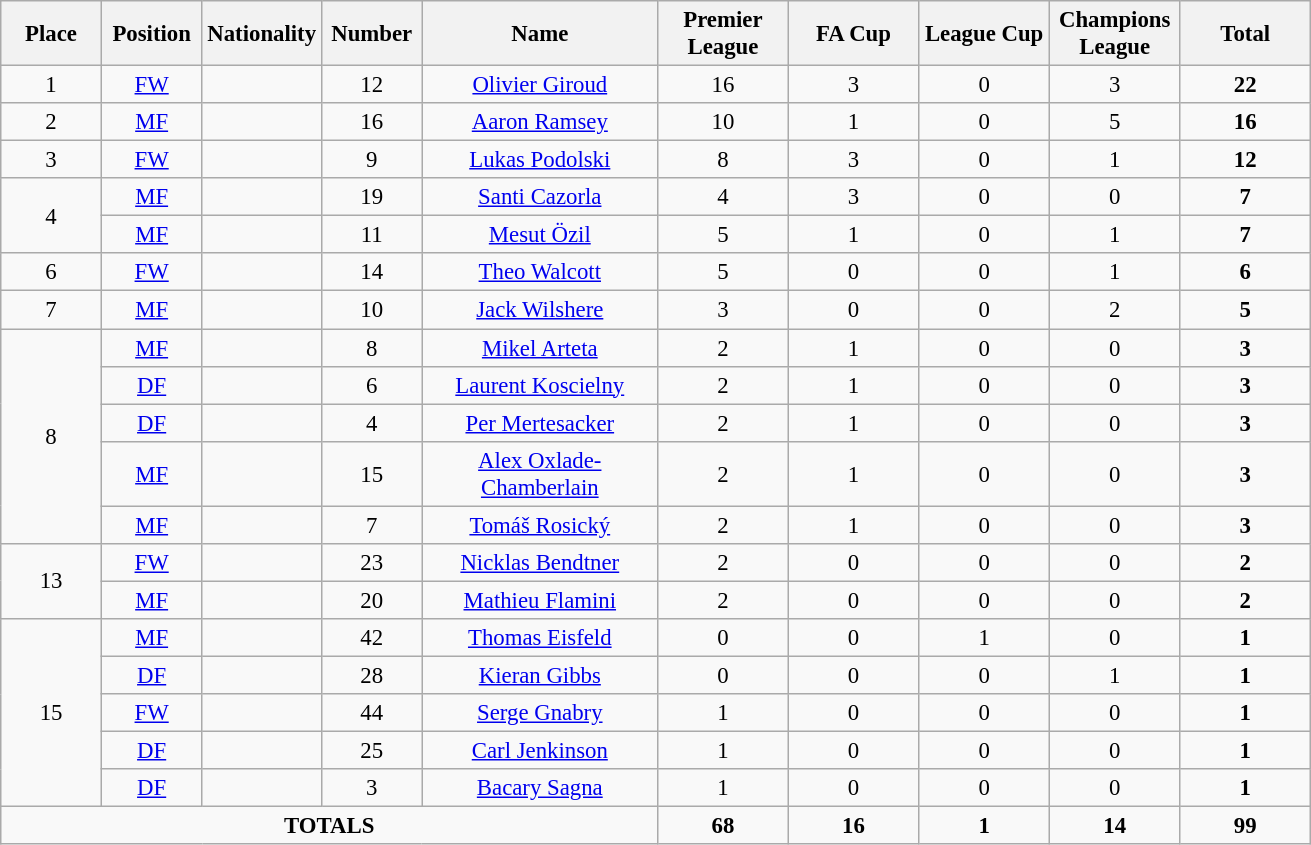<table class="wikitable" style="font-size: 95%; text-align: center;">
<tr>
<th width=60>Place</th>
<th width=60>Position</th>
<th width=60>Nationality</th>
<th width=60>Number</th>
<th width=150>Name</th>
<th width=80>Premier League</th>
<th width=80>FA Cup</th>
<th width=80>League Cup</th>
<th width=80>Champions League</th>
<th width=80>Total</th>
</tr>
<tr>
<td rowspan="1">1</td>
<td><a href='#'>FW</a></td>
<td></td>
<td>12</td>
<td><a href='#'>Olivier Giroud</a></td>
<td>16</td>
<td>3</td>
<td>0</td>
<td>3</td>
<td><strong>22</strong></td>
</tr>
<tr>
<td rowspan="1">2</td>
<td><a href='#'>MF</a></td>
<td></td>
<td>16</td>
<td><a href='#'>Aaron Ramsey</a></td>
<td>10</td>
<td>1</td>
<td>0</td>
<td>5</td>
<td><strong>16</strong></td>
</tr>
<tr>
<td rowspan="1">3</td>
<td><a href='#'>FW</a></td>
<td></td>
<td>9</td>
<td><a href='#'>Lukas Podolski</a></td>
<td>8</td>
<td>3</td>
<td>0</td>
<td>1</td>
<td><strong>12</strong></td>
</tr>
<tr>
<td rowspan="2">4</td>
<td><a href='#'>MF</a></td>
<td></td>
<td>19</td>
<td><a href='#'>Santi Cazorla</a></td>
<td>4</td>
<td>3</td>
<td>0</td>
<td>0</td>
<td><strong>7</strong></td>
</tr>
<tr>
<td><a href='#'>MF</a></td>
<td></td>
<td>11</td>
<td><a href='#'>Mesut Özil</a></td>
<td>5</td>
<td>1</td>
<td>0</td>
<td>1</td>
<td><strong>7</strong></td>
</tr>
<tr>
<td>6</td>
<td><a href='#'>FW</a></td>
<td></td>
<td>14</td>
<td><a href='#'>Theo Walcott</a></td>
<td>5</td>
<td>0</td>
<td>0</td>
<td>1</td>
<td><strong>6</strong></td>
</tr>
<tr>
<td rowspan="1">7</td>
<td><a href='#'>MF</a></td>
<td></td>
<td>10</td>
<td><a href='#'>Jack Wilshere</a></td>
<td>3</td>
<td>0</td>
<td>0</td>
<td>2</td>
<td><strong>5</strong></td>
</tr>
<tr>
<td rowspan="5">8</td>
<td><a href='#'>MF</a></td>
<td></td>
<td>8</td>
<td><a href='#'>Mikel Arteta</a></td>
<td>2</td>
<td>1</td>
<td>0</td>
<td>0</td>
<td><strong>3</strong></td>
</tr>
<tr>
<td><a href='#'>DF</a></td>
<td></td>
<td>6</td>
<td><a href='#'>Laurent Koscielny</a></td>
<td>2</td>
<td>1</td>
<td>0</td>
<td>0</td>
<td><strong>3</strong></td>
</tr>
<tr>
<td><a href='#'>DF</a></td>
<td></td>
<td>4</td>
<td><a href='#'>Per Mertesacker</a></td>
<td>2</td>
<td>1</td>
<td>0</td>
<td>0</td>
<td><strong>3</strong></td>
</tr>
<tr>
<td><a href='#'>MF</a></td>
<td></td>
<td>15</td>
<td><a href='#'>Alex Oxlade-Chamberlain</a></td>
<td>2</td>
<td>1</td>
<td>0</td>
<td>0</td>
<td><strong>3</strong></td>
</tr>
<tr>
<td><a href='#'>MF</a></td>
<td></td>
<td>7</td>
<td><a href='#'>Tomáš Rosický</a></td>
<td>2</td>
<td>1</td>
<td>0</td>
<td>0</td>
<td><strong>3</strong></td>
</tr>
<tr>
<td rowspan="2">13</td>
<td><a href='#'>FW</a></td>
<td></td>
<td>23</td>
<td><a href='#'>Nicklas Bendtner</a></td>
<td>2</td>
<td>0</td>
<td>0</td>
<td>0</td>
<td><strong>2</strong></td>
</tr>
<tr>
<td><a href='#'>MF</a></td>
<td></td>
<td>20</td>
<td><a href='#'>Mathieu Flamini</a></td>
<td>2</td>
<td>0</td>
<td>0</td>
<td>0</td>
<td><strong>2</strong></td>
</tr>
<tr>
<td rowspan="5">15</td>
<td><a href='#'>MF</a></td>
<td></td>
<td>42</td>
<td><a href='#'>Thomas Eisfeld</a></td>
<td>0</td>
<td>0</td>
<td>1</td>
<td>0</td>
<td><strong>1</strong></td>
</tr>
<tr>
<td><a href='#'>DF</a></td>
<td></td>
<td>28</td>
<td><a href='#'>Kieran Gibbs</a></td>
<td>0</td>
<td>0</td>
<td>0</td>
<td>1</td>
<td><strong>1</strong></td>
</tr>
<tr>
<td><a href='#'>FW</a></td>
<td></td>
<td>44</td>
<td><a href='#'>Serge Gnabry</a></td>
<td>1</td>
<td>0</td>
<td>0</td>
<td>0</td>
<td><strong>1</strong></td>
</tr>
<tr>
<td><a href='#'>DF</a></td>
<td></td>
<td>25</td>
<td><a href='#'>Carl Jenkinson</a></td>
<td>1</td>
<td>0</td>
<td>0</td>
<td>0</td>
<td><strong>1</strong></td>
</tr>
<tr>
<td><a href='#'>DF</a></td>
<td></td>
<td>3</td>
<td><a href='#'>Bacary Sagna</a></td>
<td>1</td>
<td>0</td>
<td>0</td>
<td>0</td>
<td><strong>1</strong></td>
</tr>
<tr>
<td colspan="5"><strong>TOTALS</strong></td>
<td><strong>68</strong></td>
<td><strong>16</strong></td>
<td><strong>1</strong></td>
<td><strong>14</strong></td>
<td><strong>99</strong></td>
</tr>
</table>
